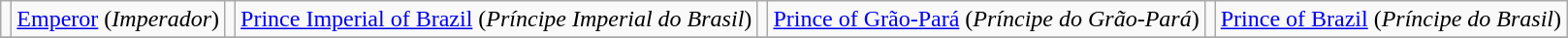<table class="wikitable">
<tr>
<td></td>
<td><a href='#'>Emperor</a> (<em>Imperador</em>)</td>
<td></td>
<td><a href='#'>Prince Imperial of Brazil</a> (<em>Príncipe Imperial do Brasil</em>)</td>
<td></td>
<td><a href='#'>Prince of Grão-Pará</a> (<em>Príncipe do Grão-Pará</em>)</td>
<td></td>
<td><a href='#'>Prince of Brazil</a> (<em>Príncipe do Brasil</em>)</td>
</tr>
<tr>
</tr>
</table>
